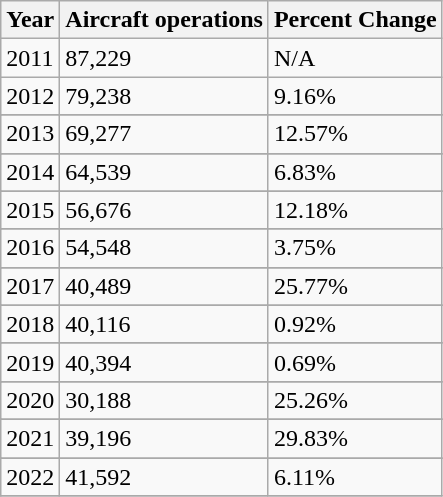<table class="wikitable">
<tr>
<th>Year</th>
<th>Aircraft operations</th>
<th>Percent Change</th>
</tr>
<tr>
<td>2011</td>
<td>87,229 </td>
<td>N/A</td>
</tr>
<tr>
<td>2012</td>
<td>79,238 </td>
<td>9.16%</td>
</tr>
<tr>
</tr>
<tr>
<td>2013</td>
<td>69,277 </td>
<td>12.57%</td>
</tr>
<tr>
</tr>
<tr>
<td>2014</td>
<td>64,539 </td>
<td>6.83%</td>
</tr>
<tr>
</tr>
<tr>
<td>2015</td>
<td>56,676 </td>
<td>12.18%</td>
</tr>
<tr>
</tr>
<tr>
<td>2016</td>
<td>54,548 </td>
<td>3.75%</td>
</tr>
<tr>
</tr>
<tr>
<td>2017</td>
<td>40,489 </td>
<td>25.77%</td>
</tr>
<tr>
</tr>
<tr>
<td>2018</td>
<td>40,116 </td>
<td>0.92%</td>
</tr>
<tr>
</tr>
<tr>
<td>2019</td>
<td>40,394 </td>
<td>0.69%</td>
</tr>
<tr>
</tr>
<tr>
<td>2020</td>
<td>30,188 </td>
<td>25.26%</td>
</tr>
<tr>
</tr>
<tr>
<td>2021</td>
<td>39,196 </td>
<td>29.83%</td>
</tr>
<tr>
</tr>
<tr>
<td>2022</td>
<td>41,592 </td>
<td>6.11%</td>
</tr>
<tr>
</tr>
</table>
